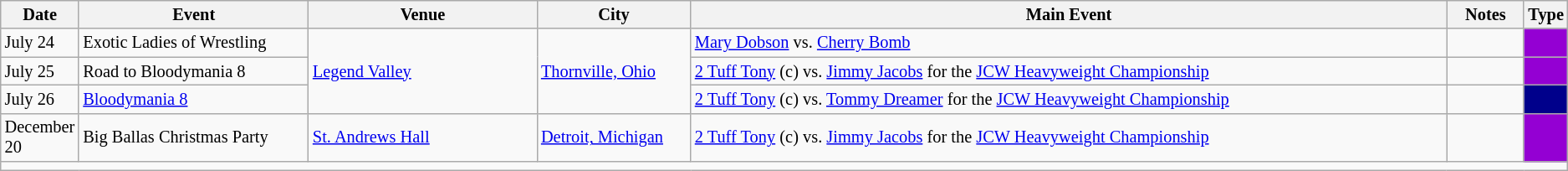<table class="sortable wikitable succession-box" style="font-size:85%;">
<tr>
<th scope="col" style="width:5%;">Date</th>
<th scope="col" style="width:15%;">Event</th>
<th scope="col" style="width:15%;">Venue</th>
<th scope="col" style="width:10%;">City</th>
<th scope="col" style="width:50%;">Main Event</th>
<th scope="col" style="width:10%;">Notes</th>
<th scope="col" style="width:1%;">Type</th>
</tr>
<tr>
<td>July 24</td>
<td>Exotic Ladies of Wrestling</td>
<td rowspan=3><a href='#'>Legend Valley</a></td>
<td rowspan=3><a href='#'>Thornville, Ohio</a></td>
<td><a href='#'>Mary Dobson</a> vs. <a href='#'>Cherry Bomb</a></td>
<td></td>
<td style="background: darkviolet"></td>
</tr>
<tr>
<td>July 25</td>
<td>Road to Bloodymania 8</td>
<td><a href='#'>2 Tuff Tony</a> (c) vs. <a href='#'>Jimmy Jacobs</a> for the <a href='#'>JCW Heavyweight Championship</a></td>
<td></td>
<td style="background: darkviolet"></td>
</tr>
<tr>
<td>July 26</td>
<td><a href='#'>Bloodymania 8</a></td>
<td><a href='#'>2 Tuff Tony</a> (c) vs. <a href='#'>Tommy Dreamer</a> for the <a href='#'>JCW Heavyweight Championship</a></td>
<td></td>
<td style="background: darkblue"></td>
</tr>
<tr>
<td>December 20</td>
<td>Big Ballas Christmas Party</td>
<td><a href='#'>St. Andrews Hall</a></td>
<td><a href='#'>Detroit, Michigan</a></td>
<td><a href='#'>2 Tuff Tony</a> (c) vs. <a href='#'>Jimmy Jacobs</a> for the <a href='#'>JCW Heavyweight Championship</a></td>
<td></td>
<td style="background: darkviolet"></td>
</tr>
<tr>
<td colspan="7"></td>
</tr>
</table>
